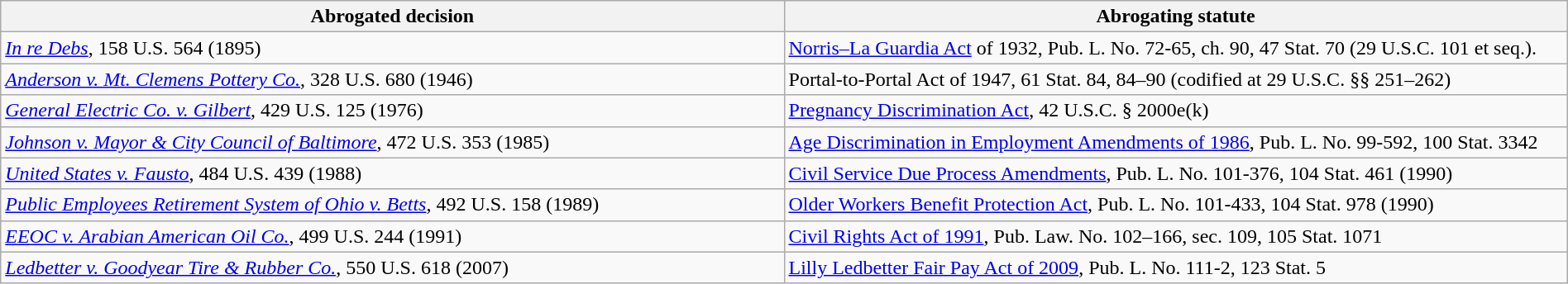<table class="wikitable" style="width:100%; margin:auto;">
<tr>
<th style="width:50%;">Abrogated decision</th>
<th style="width:50%;">Abrogating statute</th>
</tr>
<tr>
<td><em><a href='#'>In re Debs</a></em>, 158 U.S. 564 (1895)</td>
<td><a href='#'>Norris–La Guardia Act</a> of 1932, Pub. L. No. 72-65, ch. 90, 47 Stat. 70 (29 U.S.C. 101 et seq.).</td>
</tr>
<tr>
<td><em><a href='#'>Anderson v. Mt. Clemens Pottery Co.</a></em>, 328 U.S. 680 (1946)</td>
<td>Portal-to-Portal Act of 1947, 61 Stat. 84, 84–90 (codified at 29 U.S.C. §§ 251–262)</td>
</tr>
<tr>
<td><em><a href='#'>General Electric Co. v. Gilbert</a></em>, 429 U.S. 125 (1976)</td>
<td><a href='#'>Pregnancy Discrimination Act</a>, 42 U.S.C. § 2000e(k)</td>
</tr>
<tr>
<td><em><a href='#'>Johnson v. Mayor & City Council of Baltimore</a></em>, 472 U.S. 353 (1985)</td>
<td><a href='#'>Age Discrimination in Employment Amendments of 1986</a>, Pub. L. No. 99-592, 100 Stat. 3342</td>
</tr>
<tr>
<td><em><a href='#'>United States v. Fausto</a></em>, 484 U.S. 439 (1988)</td>
<td><a href='#'>Civil Service Due Process Amendments</a>, Pub. L. No. 101-376, 104 Stat. 461 (1990)</td>
</tr>
<tr>
<td><em><a href='#'>Public Employees Retirement System of Ohio v. Betts</a></em>, 492 U.S. 158 (1989)</td>
<td><a href='#'>Older Workers Benefit Protection Act</a>, Pub. L. No. 101-433, 104 Stat. 978 (1990)</td>
</tr>
<tr>
<td><em><a href='#'>EEOC v. Arabian American Oil Co.</a></em>, 499 U.S. 244 (1991)</td>
<td><a href='#'>Civil Rights Act of 1991</a>, Pub. Law. No. 102–166, sec. 109, 105 Stat. 1071</td>
</tr>
<tr>
<td><em><a href='#'>Ledbetter v. Goodyear Tire & Rubber Co.</a></em>, 550 U.S. 618 (2007)</td>
<td><a href='#'>Lilly Ledbetter Fair Pay Act of 2009</a>, Pub. L. No. 111-2, 123 Stat. 5</td>
</tr>
</table>
